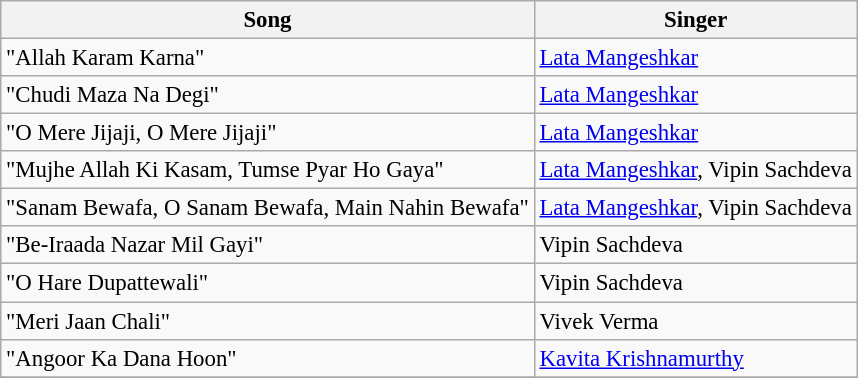<table class="wikitable" style="font-size:95%;">
<tr>
<th>Song</th>
<th>Singer</th>
</tr>
<tr>
<td>"Allah Karam Karna"</td>
<td><a href='#'>Lata Mangeshkar</a></td>
</tr>
<tr>
<td>"Chudi Maza Na Degi"</td>
<td><a href='#'>Lata Mangeshkar</a></td>
</tr>
<tr>
<td>"O Mere Jijaji, O Mere Jijaji"</td>
<td><a href='#'>Lata Mangeshkar</a></td>
</tr>
<tr>
<td>"Mujhe Allah Ki Kasam, Tumse Pyar Ho Gaya"</td>
<td><a href='#'>Lata Mangeshkar</a>, Vipin Sachdeva</td>
</tr>
<tr>
<td>"Sanam Bewafa, O Sanam Bewafa, Main Nahin Bewafa"</td>
<td><a href='#'>Lata Mangeshkar</a>, Vipin Sachdeva</td>
</tr>
<tr>
<td>"Be-Iraada Nazar Mil Gayi"</td>
<td>Vipin Sachdeva</td>
</tr>
<tr>
<td>"O Hare Dupattewali"</td>
<td>Vipin Sachdeva</td>
</tr>
<tr>
<td>"Meri Jaan Chali"</td>
<td>Vivek Verma</td>
</tr>
<tr>
<td>"Angoor Ka Dana Hoon"</td>
<td><a href='#'>Kavita Krishnamurthy</a></td>
</tr>
<tr>
</tr>
</table>
